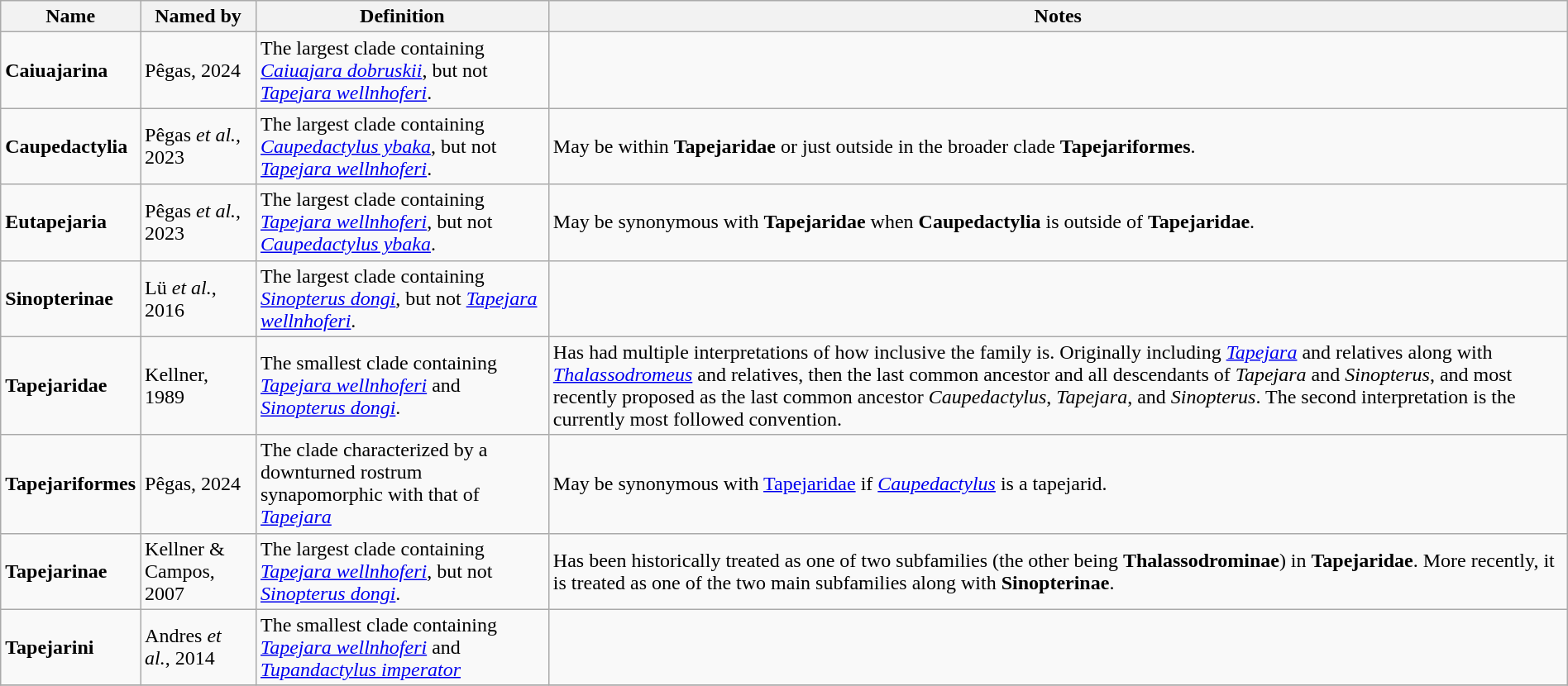<table class="wikitable sortable" align="center" width="100%">
<tr>
<th>Name</th>
<th>Named by</th>
<th>Definition</th>
<th>Notes</th>
</tr>
<tr>
<td><strong>Caiuajarina</strong></td>
<td>Pêgas, 2024</td>
<td>The largest clade containing <em><a href='#'>Caiuajara dobruskii</a></em>, but not <em><a href='#'>Tapejara wellnhoferi</a></em>.</td>
<td></td>
</tr>
<tr>
<td><strong>Caupedactylia</strong></td>
<td>Pêgas <em>et al.</em>, 2023</td>
<td>The largest clade containing <em><a href='#'>Caupedactylus ybaka</a></em>, but not <em><a href='#'>Tapejara wellnhoferi</a></em>.</td>
<td>May be within <strong>Tapejaridae</strong> or just outside in the broader clade <strong>Tapejariformes</strong>.</td>
</tr>
<tr>
<td><strong>Eutapejaria</strong></td>
<td>Pêgas <em>et al.</em>, 2023</td>
<td>The largest clade containing <em><a href='#'>Tapejara wellnhoferi</a></em>, but not <em><a href='#'>Caupedactylus ybaka</a></em>.</td>
<td>May be synonymous with <strong>Tapejaridae</strong> when <strong>Caupedactylia</strong> is outside of <strong>Tapejaridae</strong>.</td>
</tr>
<tr>
<td><strong>Sinopterinae</strong></td>
<td>Lü <em>et al.</em>, 2016</td>
<td>The largest clade containing <em><a href='#'>Sinopterus dongi</a></em>, but not <em><a href='#'>Tapejara wellnhoferi</a></em>.</td>
<td></td>
</tr>
<tr>
<td><strong>Tapejaridae</strong></td>
<td>Kellner, 1989</td>
<td>The smallest clade containing <em><a href='#'>Tapejara wellnhoferi</a></em> and <em><a href='#'>Sinopterus dongi</a></em>.</td>
<td>Has had multiple interpretations of how inclusive the family is. Originally including <em><a href='#'>Tapejara</a></em> and relatives along with <em><a href='#'>Thalassodromeus</a></em> and relatives, then the last common ancestor and all descendants of <em>Tapejara</em> and <em>Sinopterus</em>, and most recently proposed as the last common ancestor <em>Caupedactylus</em>, <em>Tapejara</em>, and <em>Sinopterus</em>. The second interpretation is the currently most followed convention.</td>
</tr>
<tr>
<td><strong>Tapejariformes</strong></td>
<td>Pêgas, 2024</td>
<td>The clade characterized by a downturned rostrum synapomorphic with that of <em><a href='#'>Tapejara</a></em></td>
<td>May be synonymous with <a href='#'>Tapejaridae</a> if <em><a href='#'>Caupedactylus</a></em> is a tapejarid.</td>
</tr>
<tr>
<td><strong>Tapejarinae</strong></td>
<td>Kellner & Campos, 2007</td>
<td>The largest clade containing <em><a href='#'>Tapejara wellnhoferi</a></em>, but not <em><a href='#'>Sinopterus dongi</a></em>.</td>
<td>Has been historically treated as one of two subfamilies (the other being <strong>Thalassodrominae</strong>) in <strong>Tapejaridae</strong>. More recently, it is treated as one of the two main subfamilies along with <strong>Sinopterinae</strong>.</td>
</tr>
<tr>
<td><strong>Tapejarini</strong></td>
<td>Andres <em>et al.</em>, 2014</td>
<td>The smallest clade containing <em><a href='#'>Tapejara wellnhoferi</a></em> and <em><a href='#'>Tupandactylus imperator</a></em></td>
<td></td>
</tr>
<tr>
</tr>
</table>
